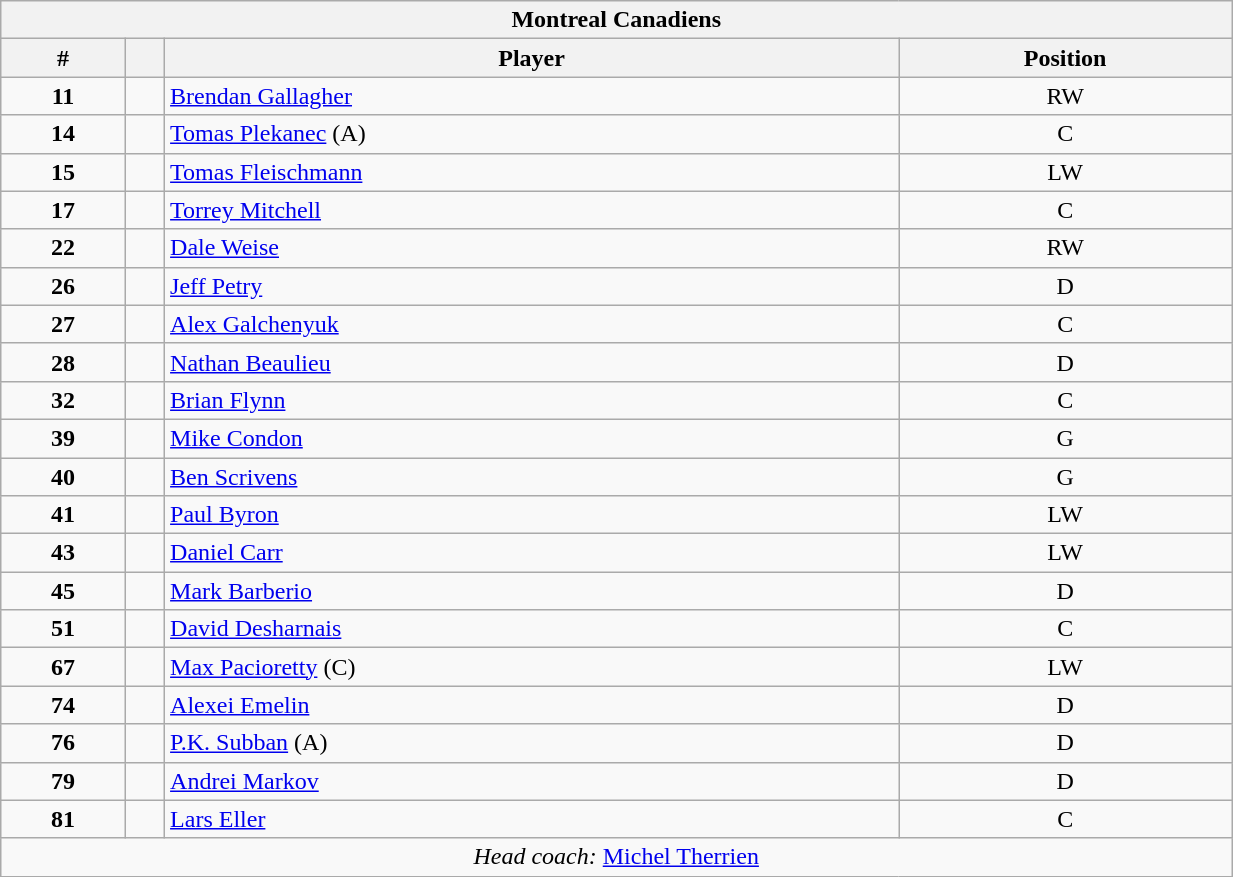<table class="wikitable" style="width:65%; text-align:center;">
<tr>
<th colspan=4>Montreal Canadiens</th>
</tr>
<tr>
<th>#</th>
<th></th>
<th>Player</th>
<th>Position</th>
</tr>
<tr>
<td><strong>11</strong></td>
<td align=center></td>
<td align=left><a href='#'>Brendan Gallagher</a></td>
<td>RW</td>
</tr>
<tr>
<td><strong>14</strong></td>
<td align=center></td>
<td align=left><a href='#'>Tomas Plekanec</a> (A)</td>
<td>C</td>
</tr>
<tr>
<td><strong>15</strong></td>
<td align=center></td>
<td align=left><a href='#'>Tomas Fleischmann</a></td>
<td>LW</td>
</tr>
<tr>
<td><strong>17</strong></td>
<td align=center></td>
<td align=left><a href='#'>Torrey Mitchell</a></td>
<td>C</td>
</tr>
<tr>
<td><strong>22</strong></td>
<td align=center></td>
<td align=left><a href='#'>Dale Weise</a></td>
<td>RW</td>
</tr>
<tr>
<td><strong>26</strong></td>
<td align=center></td>
<td align=left><a href='#'>Jeff Petry</a></td>
<td>D</td>
</tr>
<tr>
<td><strong>27</strong></td>
<td align=center></td>
<td align=left><a href='#'>Alex Galchenyuk</a></td>
<td>C</td>
</tr>
<tr>
<td><strong>28</strong></td>
<td align=center></td>
<td align=left><a href='#'>Nathan Beaulieu</a></td>
<td>D</td>
</tr>
<tr>
<td><strong>32</strong></td>
<td align=center></td>
<td align=left><a href='#'>Brian Flynn</a></td>
<td>C</td>
</tr>
<tr>
<td><strong>39</strong></td>
<td align=center></td>
<td align=left><a href='#'>Mike Condon</a></td>
<td>G</td>
</tr>
<tr>
<td><strong>40</strong></td>
<td align=center></td>
<td align=left><a href='#'>Ben Scrivens</a></td>
<td>G</td>
</tr>
<tr>
<td><strong>41</strong></td>
<td align=center></td>
<td align=left><a href='#'>Paul Byron</a></td>
<td>LW</td>
</tr>
<tr>
<td><strong>43</strong></td>
<td align=center></td>
<td align=left><a href='#'>Daniel Carr</a></td>
<td>LW</td>
</tr>
<tr>
<td><strong>45</strong></td>
<td align=center></td>
<td align=left><a href='#'>Mark Barberio</a></td>
<td>D</td>
</tr>
<tr>
<td><strong>51</strong></td>
<td align=center></td>
<td align=left><a href='#'>David Desharnais</a></td>
<td>C</td>
</tr>
<tr>
<td><strong>67</strong></td>
<td align=center></td>
<td align=left><a href='#'>Max Pacioretty</a> (C)</td>
<td>LW</td>
</tr>
<tr>
<td><strong>74</strong></td>
<td align=center></td>
<td align=left><a href='#'>Alexei Emelin</a></td>
<td>D</td>
</tr>
<tr>
<td><strong>76</strong></td>
<td align=center></td>
<td align=left><a href='#'>P.K. Subban</a> (A)</td>
<td>D</td>
</tr>
<tr>
<td><strong>79</strong></td>
<td align=center></td>
<td align=left><a href='#'>Andrei Markov</a></td>
<td>D</td>
</tr>
<tr>
<td><strong>81</strong></td>
<td align=center></td>
<td align=left><a href='#'>Lars Eller</a></td>
<td>C</td>
</tr>
<tr>
<td colspan=4><em>Head coach:</em>  <a href='#'>Michel Therrien</a></td>
</tr>
</table>
